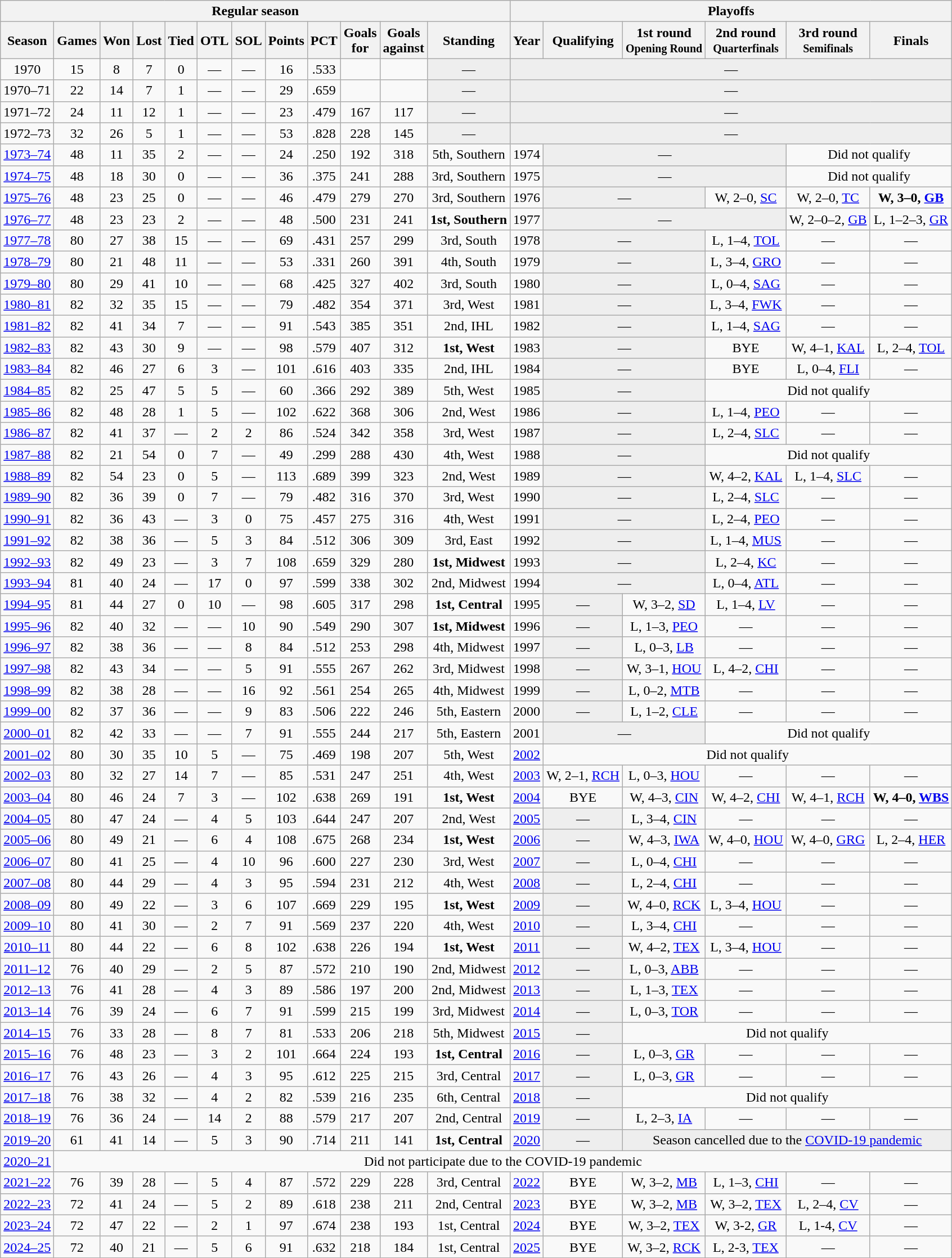<table class="wikitable" style="text-align:center; font-size:100%">
<tr>
<th colspan=12>Regular season</th>
<th colspan=6>Playoffs</th>
</tr>
<tr>
<th>Season</th>
<th>Games</th>
<th>Won</th>
<th>Lost</th>
<th>Tied</th>
<th>OTL</th>
<th>SOL</th>
<th>Points</th>
<th>PCT</th>
<th>Goals<br>for</th>
<th>Goals<br>against</th>
<th>Standing</th>
<th>Year</th>
<th>Qualifying</th>
<th>1st round<br><small>Opening Round</small></th>
<th>2nd round<br><small>Quarterfinals</small></th>
<th>3rd round<br><small>Semifinals</small></th>
<th>Finals</th>
</tr>
<tr>
<td>1970</td>
<td>15</td>
<td>8</td>
<td>7</td>
<td>0</td>
<td>—</td>
<td>—</td>
<td>16</td>
<td>.533</td>
<td></td>
<td></td>
<td bgcolor=#eee>—</td>
<td colspan=6; bgcolor=#eee>—</td>
</tr>
<tr>
<td>1970–71</td>
<td>22</td>
<td>14</td>
<td>7</td>
<td>1</td>
<td>—</td>
<td>—</td>
<td>29</td>
<td>.659</td>
<td></td>
<td></td>
<td bgcolor=#eee>—</td>
<td colspan=6; bgcolor=#eee>—</td>
</tr>
<tr>
<td>1971–72</td>
<td>24</td>
<td>11</td>
<td>12</td>
<td>1</td>
<td>—</td>
<td>—</td>
<td>23</td>
<td>.479</td>
<td>167</td>
<td>117</td>
<td bgcolor=#eee>—</td>
<td colspan=6; bgcolor=#eee>—</td>
</tr>
<tr>
<td>1972–73</td>
<td>32</td>
<td>26</td>
<td>5</td>
<td>1</td>
<td>—</td>
<td>—</td>
<td>53</td>
<td>.828</td>
<td>228</td>
<td>145</td>
<td bgcolor=#eee>—</td>
<td colspan=6; bgcolor=#eee>—</td>
</tr>
<tr>
<td><a href='#'>1973–74</a></td>
<td>48</td>
<td>11</td>
<td>35</td>
<td>2</td>
<td>—</td>
<td>—</td>
<td>24</td>
<td>.250</td>
<td>192</td>
<td>318</td>
<td>5th, Southern</td>
<td>1974</td>
<td colspan=3; bgcolor=#eee>—</td>
<td colspan="2">Did not qualify</td>
</tr>
<tr>
<td><a href='#'>1974–75</a></td>
<td>48</td>
<td>18</td>
<td>30</td>
<td>0</td>
<td>—</td>
<td>—</td>
<td>36</td>
<td>.375</td>
<td>241</td>
<td>288</td>
<td>3rd, Southern</td>
<td>1975</td>
<td colspan=3; bgcolor=#eee>—</td>
<td colspan="2">Did not qualify</td>
</tr>
<tr>
<td><a href='#'>1975–76</a></td>
<td>48</td>
<td>23</td>
<td>25</td>
<td>0</td>
<td>—</td>
<td>—</td>
<td>46</td>
<td>.479</td>
<td>279</td>
<td>270</td>
<td>3rd, Southern</td>
<td>1976</td>
<td colspan=2; bgcolor=#eee>—</td>
<td>W, 2–0, <a href='#'>SC</a></td>
<td>W, 2–0, <a href='#'>TC</a></td>
<td><strong>W, 3–0, <a href='#'>GB</a></strong></td>
</tr>
<tr>
<td><a href='#'>1976–77</a></td>
<td>48</td>
<td>23</td>
<td>23</td>
<td>2</td>
<td>—</td>
<td>—</td>
<td>48</td>
<td>.500</td>
<td>231</td>
<td>241</td>
<td><strong>1st, Southern</strong></td>
<td>1977</td>
<td colspan=3; bgcolor=#eee>—</td>
<td>W, 2–0–2, <a href='#'>GB</a></td>
<td>L, 1–2–3, <a href='#'>GR</a></td>
</tr>
<tr>
<td><a href='#'>1977–78</a></td>
<td>80</td>
<td>27</td>
<td>38</td>
<td>15</td>
<td>—</td>
<td>—</td>
<td>69</td>
<td>.431</td>
<td>257</td>
<td>299</td>
<td>3rd, South</td>
<td>1978</td>
<td colspan=2; bgcolor=#eee>—</td>
<td>L, 1–4, <a href='#'>TOL</a></td>
<td>—</td>
<td>—</td>
</tr>
<tr>
<td><a href='#'>1978–79</a></td>
<td>80</td>
<td>21</td>
<td>48</td>
<td>11</td>
<td>—</td>
<td>—</td>
<td>53</td>
<td>.331</td>
<td>260</td>
<td>391</td>
<td>4th, South</td>
<td>1979</td>
<td colspan=2; bgcolor=#eee>—</td>
<td>L, 3–4, <a href='#'>GRO</a></td>
<td>—</td>
<td>—</td>
</tr>
<tr>
<td><a href='#'>1979–80</a></td>
<td>80</td>
<td>29</td>
<td>41</td>
<td>10</td>
<td>—</td>
<td>—</td>
<td>68</td>
<td>.425</td>
<td>327</td>
<td>402</td>
<td>3rd, South</td>
<td>1980</td>
<td colspan=2; bgcolor=#eee>—</td>
<td>L, 0–4, <a href='#'>SAG</a></td>
<td>—</td>
<td>—</td>
</tr>
<tr>
<td><a href='#'>1980–81</a></td>
<td>82</td>
<td>32</td>
<td>35</td>
<td>15</td>
<td>—</td>
<td>—</td>
<td>79</td>
<td>.482</td>
<td>354</td>
<td>371</td>
<td>3rd, West</td>
<td>1981</td>
<td colspan=2; bgcolor=#eee>—</td>
<td>L, 3–4, <a href='#'>FWK</a></td>
<td>—</td>
<td>—</td>
</tr>
<tr>
<td><a href='#'>1981–82</a></td>
<td>82</td>
<td>41</td>
<td>34</td>
<td>7</td>
<td>—</td>
<td>—</td>
<td>91</td>
<td>.543</td>
<td>385</td>
<td>351</td>
<td>2nd, IHL</td>
<td>1982</td>
<td colspan=2; bgcolor=#eee>—</td>
<td>L, 1–4, <a href='#'>SAG</a></td>
<td>—</td>
<td>—</td>
</tr>
<tr>
<td><a href='#'>1982–83</a></td>
<td>82</td>
<td>43</td>
<td>30</td>
<td>9</td>
<td>—</td>
<td>—</td>
<td>98</td>
<td>.579</td>
<td>407</td>
<td>312</td>
<td><strong>1st, West</strong></td>
<td>1983</td>
<td colspan=2; bgcolor=#eee>—</td>
<td>BYE</td>
<td>W, 4–1, <a href='#'>KAL</a></td>
<td>L, 2–4, <a href='#'>TOL</a></td>
</tr>
<tr>
<td><a href='#'>1983–84</a></td>
<td>82</td>
<td>46</td>
<td>27</td>
<td>6</td>
<td>3</td>
<td>—</td>
<td>101</td>
<td>.616</td>
<td>403</td>
<td>335</td>
<td>2nd, IHL</td>
<td>1984</td>
<td colspan=2; bgcolor=#eee>—</td>
<td>BYE</td>
<td>L, 0–4, <a href='#'>FLI</a></td>
<td>—</td>
</tr>
<tr>
<td><a href='#'>1984–85</a></td>
<td>82</td>
<td>25</td>
<td>47</td>
<td>5</td>
<td>5</td>
<td>—</td>
<td>60</td>
<td>.366</td>
<td>292</td>
<td>389</td>
<td>5th, West</td>
<td>1985</td>
<td colspan=2; bgcolor=#eee>—</td>
<td colspan="3">Did not qualify</td>
</tr>
<tr>
<td><a href='#'>1985–86</a></td>
<td>82</td>
<td>48</td>
<td>28</td>
<td>1</td>
<td>5</td>
<td>—</td>
<td>102</td>
<td>.622</td>
<td>368</td>
<td>306</td>
<td>2nd, West</td>
<td>1986</td>
<td colspan=2; bgcolor=#eee>—</td>
<td>L, 1–4, <a href='#'>PEO</a></td>
<td>—</td>
<td>—</td>
</tr>
<tr>
<td><a href='#'>1986–87</a></td>
<td>82</td>
<td>41</td>
<td>37</td>
<td>—</td>
<td>2</td>
<td>2</td>
<td>86</td>
<td>.524</td>
<td>342</td>
<td>358</td>
<td>3rd, West</td>
<td>1987</td>
<td colspan=2; bgcolor=#eee>—</td>
<td>L, 2–4, <a href='#'>SLC</a></td>
<td>—</td>
<td>—</td>
</tr>
<tr>
<td><a href='#'>1987–88</a></td>
<td>82</td>
<td>21</td>
<td>54</td>
<td>0</td>
<td>7</td>
<td>—</td>
<td>49</td>
<td>.299</td>
<td>288</td>
<td>430</td>
<td>4th, West</td>
<td>1988</td>
<td colspan=2; bgcolor=#eee>—</td>
<td colspan="3">Did not qualify</td>
</tr>
<tr>
<td><a href='#'>1988–89</a></td>
<td>82</td>
<td>54</td>
<td>23</td>
<td>0</td>
<td>5</td>
<td>—</td>
<td>113</td>
<td>.689</td>
<td>399</td>
<td>323</td>
<td>2nd, West</td>
<td>1989</td>
<td colspan=2; bgcolor=#eee>—</td>
<td>W, 4–2, <a href='#'>KAL</a></td>
<td>L, 1–4, <a href='#'>SLC</a></td>
<td>—</td>
</tr>
<tr>
<td><a href='#'>1989–90</a></td>
<td>82</td>
<td>36</td>
<td>39</td>
<td>0</td>
<td>7</td>
<td>—</td>
<td>79</td>
<td>.482</td>
<td>316</td>
<td>370</td>
<td>3rd, West</td>
<td>1990</td>
<td colspan=2; bgcolor=#eee>—</td>
<td>L, 2–4, <a href='#'>SLC</a></td>
<td>—</td>
<td>—</td>
</tr>
<tr>
<td><a href='#'>1990–91</a></td>
<td>82</td>
<td>36</td>
<td>43</td>
<td>—</td>
<td>3</td>
<td>0</td>
<td>75</td>
<td>.457</td>
<td>275</td>
<td>316</td>
<td>4th, West</td>
<td>1991</td>
<td colspan=2; bgcolor=#eee>—</td>
<td>L, 2–4, <a href='#'>PEO</a></td>
<td>—</td>
<td>—</td>
</tr>
<tr>
<td><a href='#'>1991–92</a></td>
<td>82</td>
<td>38</td>
<td>36</td>
<td>—</td>
<td>5</td>
<td>3</td>
<td>84</td>
<td>.512</td>
<td>306</td>
<td>309</td>
<td>3rd, East</td>
<td>1992</td>
<td colspan=2; bgcolor=#eee>—</td>
<td>L, 1–4, <a href='#'>MUS</a></td>
<td>—</td>
<td>—</td>
</tr>
<tr>
<td><a href='#'>1992–93</a></td>
<td>82</td>
<td>49</td>
<td>23</td>
<td>—</td>
<td>3</td>
<td>7</td>
<td>108</td>
<td>.659</td>
<td>329</td>
<td>280</td>
<td><strong>1st, Midwest</strong></td>
<td>1993</td>
<td colspan=2; bgcolor=#eee>—</td>
<td>L, 2–4, <a href='#'>KC</a></td>
<td>—</td>
<td>—</td>
</tr>
<tr>
<td><a href='#'>1993–94</a></td>
<td>81</td>
<td>40</td>
<td>24</td>
<td>—</td>
<td>17</td>
<td>0</td>
<td>97</td>
<td>.599</td>
<td>338</td>
<td>302</td>
<td>2nd, Midwest</td>
<td>1994</td>
<td colspan=2; bgcolor=#eee>—</td>
<td>L, 0–4, <a href='#'>ATL</a></td>
<td>—</td>
<td>—</td>
</tr>
<tr>
<td><a href='#'>1994–95</a></td>
<td>81</td>
<td>44</td>
<td>27</td>
<td>0</td>
<td>10</td>
<td>—</td>
<td>98</td>
<td>.605</td>
<td>317</td>
<td>298</td>
<td><strong>1st, Central</strong></td>
<td>1995</td>
<td bgcolor=#eee>—</td>
<td>W, 3–2, <a href='#'>SD</a></td>
<td>L, 1–4, <a href='#'>LV</a></td>
<td>—</td>
<td>—</td>
</tr>
<tr>
<td><a href='#'>1995–96</a></td>
<td>82</td>
<td>40</td>
<td>32</td>
<td>—</td>
<td>—</td>
<td>10</td>
<td>90</td>
<td>.549</td>
<td>290</td>
<td>307</td>
<td><strong>1st, Midwest</strong></td>
<td>1996</td>
<td bgcolor=#eee>—</td>
<td>L, 1–3, <a href='#'>PEO</a></td>
<td>—</td>
<td>—</td>
<td>—</td>
</tr>
<tr>
<td><a href='#'>1996–97</a></td>
<td>82</td>
<td>38</td>
<td>36</td>
<td>—</td>
<td>—</td>
<td>8</td>
<td>84</td>
<td>.512</td>
<td>253</td>
<td>298</td>
<td>4th, Midwest</td>
<td>1997</td>
<td bgcolor=#eee>—</td>
<td>L, 0–3, <a href='#'>LB</a></td>
<td>—</td>
<td>—</td>
<td>—</td>
</tr>
<tr>
<td><a href='#'>1997–98</a></td>
<td>82</td>
<td>43</td>
<td>34</td>
<td>—</td>
<td>—</td>
<td>5</td>
<td>91</td>
<td>.555</td>
<td>267</td>
<td>262</td>
<td>3rd, Midwest</td>
<td>1998</td>
<td bgcolor=#eee>—</td>
<td>W, 3–1, <a href='#'>HOU</a></td>
<td>L, 4–2, <a href='#'>CHI</a></td>
<td>—</td>
<td>—</td>
</tr>
<tr>
<td><a href='#'>1998–99</a></td>
<td>82</td>
<td>38</td>
<td>28</td>
<td>—</td>
<td>—</td>
<td>16</td>
<td>92</td>
<td>.561</td>
<td>254</td>
<td>265</td>
<td>4th, Midwest</td>
<td>1999</td>
<td bgcolor=#eee>—</td>
<td>L, 0–2, <a href='#'>MTB</a></td>
<td>—</td>
<td>—</td>
<td>—</td>
</tr>
<tr>
<td><a href='#'>1999–00</a></td>
<td>82</td>
<td>37</td>
<td>36</td>
<td>—</td>
<td>—</td>
<td>9</td>
<td>83</td>
<td>.506</td>
<td>222</td>
<td>246</td>
<td>5th, Eastern</td>
<td>2000</td>
<td bgcolor=#eee>—</td>
<td>L, 1–2, <a href='#'>CLE</a></td>
<td>—</td>
<td>—</td>
<td>—</td>
</tr>
<tr>
<td><a href='#'>2000–01</a></td>
<td>82</td>
<td>42</td>
<td>33</td>
<td>—</td>
<td>—</td>
<td>7</td>
<td>91</td>
<td>.555</td>
<td>244</td>
<td>217</td>
<td>5th, Eastern</td>
<td>2001</td>
<td colspan=2; bgcolor=#eee>—</td>
<td colspan="3">Did not qualify</td>
</tr>
<tr>
<td><a href='#'>2001–02</a></td>
<td>80</td>
<td>30</td>
<td>35</td>
<td>10</td>
<td>5</td>
<td>—</td>
<td>75</td>
<td>.469</td>
<td>198</td>
<td>207</td>
<td>5th, West</td>
<td><a href='#'>2002</a></td>
<td colspan="5">Did not qualify</td>
</tr>
<tr>
<td><a href='#'>2002–03</a></td>
<td>80</td>
<td>32</td>
<td>27</td>
<td>14</td>
<td>7</td>
<td>—</td>
<td>85</td>
<td>.531</td>
<td>247</td>
<td>251</td>
<td>4th, West</td>
<td><a href='#'>2003</a></td>
<td>W, 2–1, <a href='#'>RCH</a></td>
<td>L, 0–3, <a href='#'>HOU</a></td>
<td>—</td>
<td>—</td>
<td>—</td>
</tr>
<tr>
<td><a href='#'>2003–04</a></td>
<td>80</td>
<td>46</td>
<td>24</td>
<td>7</td>
<td>3</td>
<td>—</td>
<td>102</td>
<td>.638</td>
<td>269</td>
<td>191</td>
<td><strong>1st, West</strong></td>
<td><a href='#'>2004</a></td>
<td>BYE</td>
<td>W, 4–3, <a href='#'>CIN</a></td>
<td>W, 4–2, <a href='#'>CHI</a></td>
<td>W, 4–1, <a href='#'>RCH</a></td>
<td><strong>W, 4–0, <a href='#'>WBS</a></strong></td>
</tr>
<tr>
<td><a href='#'>2004–05</a></td>
<td>80</td>
<td>47</td>
<td>24</td>
<td>—</td>
<td>4</td>
<td>5</td>
<td>103</td>
<td>.644</td>
<td>247</td>
<td>207</td>
<td>2nd, West</td>
<td><a href='#'>2005</a></td>
<td bgcolor=#eee>—</td>
<td>L, 3–4, <a href='#'>CIN</a></td>
<td>—</td>
<td>—</td>
<td>—</td>
</tr>
<tr>
<td><a href='#'>2005–06</a></td>
<td>80</td>
<td>49</td>
<td>21</td>
<td>—</td>
<td>6</td>
<td>4</td>
<td>108</td>
<td>.675</td>
<td>268</td>
<td>234</td>
<td><strong>1st, West</strong></td>
<td><a href='#'>2006</a></td>
<td bgcolor=#eee>—</td>
<td>W, 4–3, <a href='#'>IWA</a></td>
<td>W, 4–0, <a href='#'>HOU</a></td>
<td>W, 4–0, <a href='#'>GRG</a></td>
<td>L, 2–4, <a href='#'>HER</a></td>
</tr>
<tr>
<td><a href='#'>2006–07</a></td>
<td>80</td>
<td>41</td>
<td>25</td>
<td>—</td>
<td>4</td>
<td>10</td>
<td>96</td>
<td>.600</td>
<td>227</td>
<td>230</td>
<td>3rd, West</td>
<td><a href='#'>2007</a></td>
<td bgcolor=#eee>—</td>
<td>L, 0–4, <a href='#'>CHI</a></td>
<td>—</td>
<td>—</td>
<td>—</td>
</tr>
<tr>
<td><a href='#'>2007–08</a></td>
<td>80</td>
<td>44</td>
<td>29</td>
<td>—</td>
<td>4</td>
<td>3</td>
<td>95</td>
<td>.594</td>
<td>231</td>
<td>212</td>
<td>4th, West</td>
<td><a href='#'>2008</a></td>
<td bgcolor=#eee>—</td>
<td>L, 2–4, <a href='#'>CHI</a></td>
<td>—</td>
<td>—</td>
<td>—</td>
</tr>
<tr>
<td><a href='#'>2008–09</a></td>
<td>80</td>
<td>49</td>
<td>22</td>
<td>—</td>
<td>3</td>
<td>6</td>
<td>107</td>
<td>.669</td>
<td>229</td>
<td>195</td>
<td><strong>1st, West</strong></td>
<td><a href='#'>2009</a></td>
<td bgcolor=#eee>—</td>
<td>W, 4–0, <a href='#'>RCK</a></td>
<td>L, 3–4, <a href='#'>HOU</a></td>
<td>—</td>
<td>—</td>
</tr>
<tr>
<td><a href='#'>2009–10</a></td>
<td>80</td>
<td>41</td>
<td>30</td>
<td>—</td>
<td>2</td>
<td>7</td>
<td>91</td>
<td>.569</td>
<td>237</td>
<td>220</td>
<td>4th, West</td>
<td><a href='#'>2010</a></td>
<td bgcolor=#eee>—</td>
<td>L, 3–4, <a href='#'>CHI</a></td>
<td>—</td>
<td>—</td>
<td>—</td>
</tr>
<tr>
<td><a href='#'>2010–11</a></td>
<td>80</td>
<td>44</td>
<td>22</td>
<td>—</td>
<td>6</td>
<td>8</td>
<td>102</td>
<td>.638</td>
<td>226</td>
<td>194</td>
<td><strong>1st, West</strong></td>
<td><a href='#'>2011</a></td>
<td bgcolor=#eee>—</td>
<td>W, 4–2, <a href='#'>TEX</a></td>
<td>L, 3–4, <a href='#'>HOU</a></td>
<td>—</td>
<td>—</td>
</tr>
<tr>
<td><a href='#'>2011–12</a></td>
<td>76</td>
<td>40</td>
<td>29</td>
<td>—</td>
<td>2</td>
<td>5</td>
<td>87</td>
<td>.572</td>
<td>210</td>
<td>190</td>
<td>2nd, Midwest</td>
<td><a href='#'>2012</a></td>
<td bgcolor=#eee>—</td>
<td>L, 0–3, <a href='#'>ABB</a></td>
<td>—</td>
<td>—</td>
<td>—</td>
</tr>
<tr>
<td><a href='#'>2012–13</a></td>
<td>76</td>
<td>41</td>
<td>28</td>
<td>—</td>
<td>4</td>
<td>3</td>
<td>89</td>
<td>.586</td>
<td>197</td>
<td>200</td>
<td>2nd, Midwest</td>
<td><a href='#'>2013</a></td>
<td bgcolor=#eee>—</td>
<td>L, 1–3, <a href='#'>TEX</a></td>
<td>—</td>
<td>—</td>
<td>—</td>
</tr>
<tr>
<td><a href='#'>2013–14</a></td>
<td>76</td>
<td>39</td>
<td>24</td>
<td>—</td>
<td>6</td>
<td>7</td>
<td>91</td>
<td>.599</td>
<td>215</td>
<td>199</td>
<td>3rd, Midwest</td>
<td><a href='#'>2014</a></td>
<td bgcolor=#eee>—</td>
<td>L, 0–3, <a href='#'>TOR</a></td>
<td>—</td>
<td>—</td>
<td>—</td>
</tr>
<tr>
<td><a href='#'>2014–15</a></td>
<td>76</td>
<td>33</td>
<td>28</td>
<td>—</td>
<td>8</td>
<td>7</td>
<td>81</td>
<td>.533</td>
<td>206</td>
<td>218</td>
<td>5th, Midwest</td>
<td><a href='#'>2015</a></td>
<td bgcolor=#eee>—</td>
<td colspan="4">Did not qualify</td>
</tr>
<tr>
<td><a href='#'>2015–16</a></td>
<td>76</td>
<td>48</td>
<td>23</td>
<td>—</td>
<td>3</td>
<td>2</td>
<td>101</td>
<td>.664</td>
<td>224</td>
<td>193</td>
<td><strong>1st, Central</strong></td>
<td><a href='#'>2016</a></td>
<td bgcolor=#eee>—</td>
<td>L, 0–3, <a href='#'>GR</a></td>
<td>—</td>
<td>—</td>
<td>—</td>
</tr>
<tr>
<td><a href='#'>2016–17</a></td>
<td>76</td>
<td>43</td>
<td>26</td>
<td>—</td>
<td>4</td>
<td>3</td>
<td>95</td>
<td>.612</td>
<td>225</td>
<td>215</td>
<td>3rd, Central</td>
<td><a href='#'>2017</a></td>
<td bgcolor=#eee>—</td>
<td>L, 0–3, <a href='#'>GR</a></td>
<td>—</td>
<td>—</td>
<td>—</td>
</tr>
<tr>
<td><a href='#'>2017–18</a></td>
<td>76</td>
<td>38</td>
<td>32</td>
<td>—</td>
<td>4</td>
<td>2</td>
<td>82</td>
<td>.539</td>
<td>216</td>
<td>235</td>
<td>6th, Central</td>
<td><a href='#'>2018</a></td>
<td bgcolor=#eee>—</td>
<td colspan="4">Did not qualify</td>
</tr>
<tr>
<td><a href='#'>2018–19</a></td>
<td>76</td>
<td>36</td>
<td>24</td>
<td>—</td>
<td>14</td>
<td>2</td>
<td>88</td>
<td>.579</td>
<td>217</td>
<td>207</td>
<td>2nd, Central</td>
<td><a href='#'>2019</a></td>
<td bgcolor=#eee>—</td>
<td>L, 2–3, <a href='#'>IA</a></td>
<td>—</td>
<td>—</td>
<td>—</td>
</tr>
<tr>
<td><a href='#'>2019–20</a></td>
<td>61</td>
<td>41</td>
<td>14</td>
<td>—</td>
<td>5</td>
<td>3</td>
<td>90</td>
<td>.714</td>
<td>211</td>
<td>141</td>
<td><strong>1st, Central</strong></td>
<td><a href='#'>2020</a></td>
<td bgcolor=#eee>—</td>
<td colspan=4; bgcolor=#eee>Season cancelled due to the <a href='#'>COVID-19 pandemic</a></td>
</tr>
<tr>
<td><a href='#'>2020–21</a></td>
<td colspan="17">Did not participate due to the COVID-19 pandemic</td>
</tr>
<tr>
<td><a href='#'>2021–22</a></td>
<td>76</td>
<td>39</td>
<td>28</td>
<td>—</td>
<td>5</td>
<td>4</td>
<td>87</td>
<td>.572</td>
<td>229</td>
<td>228</td>
<td>3rd, Central</td>
<td><a href='#'>2022</a></td>
<td>BYE</td>
<td>W, 3–2, <a href='#'>MB</a></td>
<td>L, 1–3, <a href='#'>CHI</a></td>
<td>—</td>
<td>—</td>
</tr>
<tr>
<td><a href='#'>2022–23</a></td>
<td>72</td>
<td>41</td>
<td>24</td>
<td>—</td>
<td>5</td>
<td>2</td>
<td>89</td>
<td>.618</td>
<td>238</td>
<td>211</td>
<td>2nd, Central</td>
<td><a href='#'>2023</a></td>
<td>BYE</td>
<td>W, 3–2, <a href='#'>MB</a></td>
<td>W, 3–2, <a href='#'>TEX</a></td>
<td>L, 2–4, <a href='#'>CV</a></td>
<td>—</td>
</tr>
<tr>
<td><a href='#'>2023–24</a></td>
<td>72</td>
<td>47</td>
<td>22</td>
<td>—</td>
<td>2</td>
<td>1</td>
<td>97</td>
<td>.674</td>
<td>238</td>
<td>193</td>
<td>1st, Central</td>
<td><a href='#'>2024</a></td>
<td>BYE</td>
<td>W, 3–2, <a href='#'>TEX</a></td>
<td>W, 3-2, <a href='#'>GR</a></td>
<td>L, 1-4, <a href='#'>CV</a></td>
<td>—</td>
</tr>
<tr>
<td><a href='#'>2024–25</a></td>
<td>72</td>
<td>40</td>
<td>21</td>
<td>—</td>
<td>5</td>
<td>6</td>
<td>91</td>
<td>.632</td>
<td>218</td>
<td>184</td>
<td>1st, Central</td>
<td><a href='#'>2025</a></td>
<td>BYE</td>
<td>W, 3–2, <a href='#'>RCK</a></td>
<td>L, 2-3, <a href='#'>TEX</a></td>
<td>—</td>
<td>—</td>
</tr>
</table>
